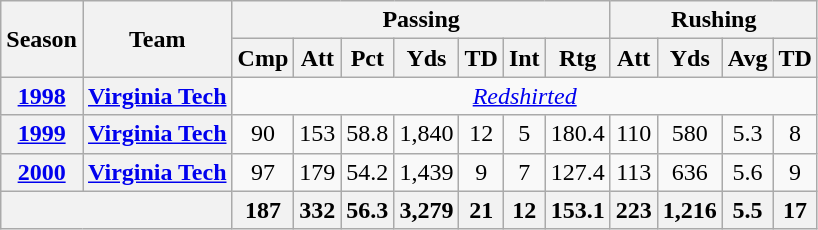<table class=wikitable style="text-align:center;">
<tr>
<th rowspan="2">Season</th>
<th rowspan="2">Team</th>
<th colspan="7">Passing</th>
<th colspan="4">Rushing</th>
</tr>
<tr>
<th>Cmp</th>
<th>Att</th>
<th>Pct</th>
<th>Yds</th>
<th>TD</th>
<th>Int</th>
<th>Rtg</th>
<th>Att</th>
<th>Yds</th>
<th>Avg</th>
<th>TD</th>
</tr>
<tr>
<th><a href='#'>1998</a></th>
<th><a href='#'>Virginia Tech</a></th>
<td colspan="11"><em><a href='#'>Redshirted</a></em></td>
</tr>
<tr>
<th><a href='#'>1999</a></th>
<th><a href='#'>Virginia Tech</a></th>
<td>90</td>
<td>153</td>
<td>58.8</td>
<td>1,840</td>
<td>12</td>
<td>5</td>
<td>180.4</td>
<td>110</td>
<td>580</td>
<td>5.3</td>
<td>8</td>
</tr>
<tr>
<th><a href='#'>2000</a></th>
<th><a href='#'>Virginia Tech</a></th>
<td>97</td>
<td>179</td>
<td>54.2</td>
<td>1,439</td>
<td>9</td>
<td>7</td>
<td>127.4</td>
<td>113</td>
<td>636</td>
<td>5.6</td>
<td>9</td>
</tr>
<tr>
<th colspan="2"></th>
<th>187</th>
<th>332</th>
<th>56.3</th>
<th>3,279</th>
<th>21</th>
<th>12</th>
<th>153.1</th>
<th>223</th>
<th>1,216</th>
<th>5.5</th>
<th>17</th>
</tr>
</table>
